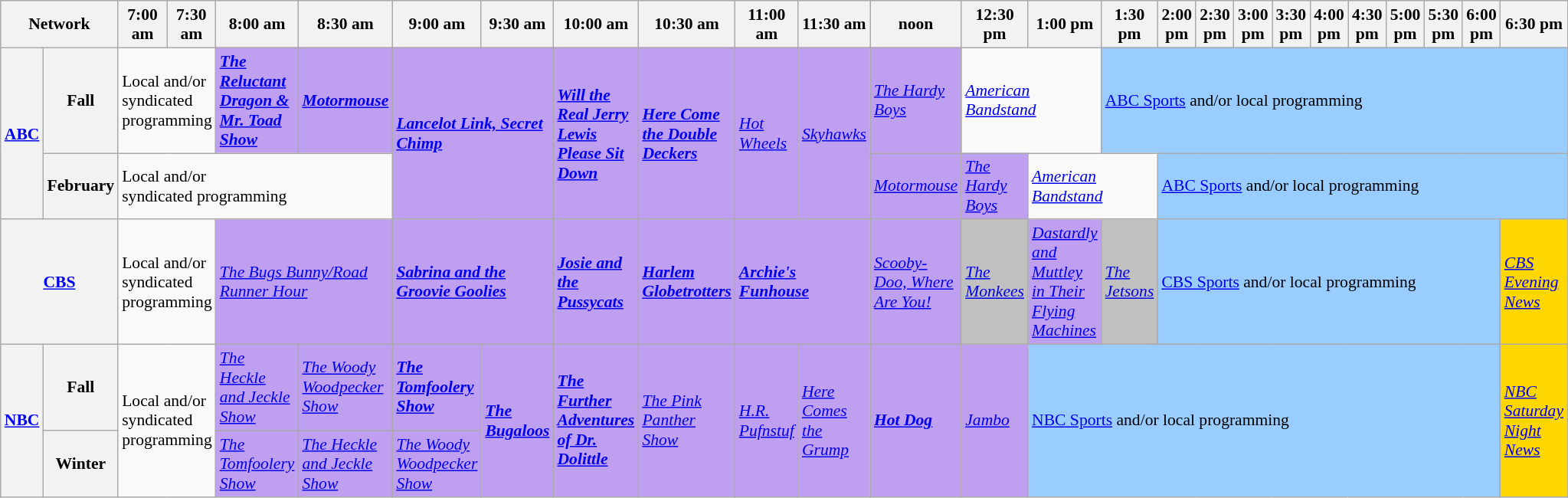<table class=wikitable style="font-size:90%">
<tr>
<th width="1.5%" bgcolor="#C0C0C0" colspan="2">Network</th>
<th width="4%" bgcolor="#C0C0C0">7:00 am</th>
<th width="4%" bgcolor="#C0C0C0">7:30 am</th>
<th width="4%" bgcolor="#C0C0C0">8:00 am</th>
<th width="4%" bgcolor="#C0C0C0">8:30 am</th>
<th width="4%" bgcolor="#C0C0C0">9:00 am</th>
<th width="4%" bgcolor="#C0C0C0">9:30 am</th>
<th width="4%" bgcolor="#C0C0C0">10:00 am</th>
<th width="4%" bgcolor="#C0C0C0">10:30 am</th>
<th width="4%" bgcolor="#C0C0C0">11:00 am</th>
<th width="4%" bgcolor="#C0C0C0">11:30 am</th>
<th width="4%" bgcolor="#C0C0C0">noon</th>
<th width="4%" bgcolor="#C0C0C0">12:30 pm</th>
<th width="4%" bgcolor="#C0C0C0">1:00 pm</th>
<th width="4%" bgcolor="#C0C0C0">1:30 pm</th>
<th width="4%" bgcolor="#C0C0C0">2:00 pm</th>
<th width="4%" bgcolor="#C0C0C0">2:30 pm</th>
<th width="4%" bgcolor="#C0C0C0">3:00 pm</th>
<th width="4%" bgcolor="#C0C0C0">3:30 pm</th>
<th width="4%" bgcolor="#C0C0C0">4:00 pm</th>
<th width="4%" bgcolor="#C0C0C0">4:30 pm</th>
<th width="4%" bgcolor="#C0C0C0">5:00 pm</th>
<th width="4%" bgcolor="#C0C0C0">5:30 pm</th>
<th width="4%" bgcolor="#C0C0C0">6:00 pm</th>
<th width="4%" bgcolor="#C0C0C0">6:30 pm</th>
</tr>
<tr>
<th bgcolor="#C0C0C0" rowspan="2"><a href='#'>ABC</a></th>
<th>Fall</th>
<td colspan="2">Local and/or<br>syndicated<br>programming</td>
<td bgcolor="bf9fef"rowspan="1"><strong><em><a href='#'>The Reluctant Dragon & Mr. Toad Show</a></em></strong></td>
<td bgcolor="bf9fef"rowspan="1"><strong><em><a href='#'>Motormouse</a></em></strong></td>
<td bgcolor="bf9fef"rowspan="2"colspan="2"><strong><em><a href='#'>Lancelot Link, Secret Chimp</a></em></strong></td>
<td bgcolor="bf9fef"rowspan="2"><strong><em><a href='#'>Will the Real Jerry Lewis Please Sit Down</a></em></strong></td>
<td bgcolor="bf9fef"rowspan="2"><strong><em><a href='#'>Here Come the Double Deckers</a></em></strong></td>
<td bgcolor="bf9fef"rowspan="2"><em><a href='#'>Hot Wheels</a></em> </td>
<td bgcolor="bf9fef"rowspan="2"><em><a href='#'>Skyhawks</a></em> </td>
<td rowspan="1" bgcolor="bf9fef"><em><a href='#'>The Hardy Boys</a></em> </td>
<td rowspan="1"colspan="2"><em><a href='#'>American Bandstand</a></em></td>
<td bgcolor="99ccff" colspan="11"rowspan="1"><a href='#'>ABC Sports</a> and/or local programming</td>
</tr>
<tr>
<th>February</th>
<td colspan=4>Local and/or<br>syndicated programming</td>
<td bgcolor="bf9fef"rowspan="1"><em><a href='#'>Motormouse</a></em></td>
<td bgcolor="bf9fef"rowspan="1"><em><a href='#'>The Hardy Boys</a></em> </td>
<td rowspan="1"colspan="2"><em><a href='#'>American Bandstand</a></em></td>
<td colspan="10" rowspan="1" bgcolor="99ccff"><a href='#'>ABC Sports</a> and/or local programming</td>
</tr>
<tr>
<th bgcolor="#C0C0C0" colspan="2"><a href='#'>CBS</a></th>
<td colspan="2">Local and/or<br>syndicated<br>programming</td>
<td bgcolor="bf9fef"colspan="2"><em><a href='#'>The Bugs Bunny/Road Runner Hour</a></em></td>
<td bgcolor="bf9fef"colspan="2"><strong><em><a href='#'>Sabrina and the Groovie Goolies</a></em></strong></td>
<td bgcolor="bf9fef"><strong><em><a href='#'>Josie and the Pussycats</a></em></strong></td>
<td bgcolor="bf9fef"><strong><em><a href='#'>Harlem Globetrotters</a></em></strong></td>
<td bgcolor="bf9fef"rowspan="1"colspan="2"><strong><em><a href='#'>Archie's Funhouse</a></em></strong></td>
<td bgcolor="bf9fef"><em><a href='#'>Scooby-Doo, Where Are You!</a></em></td>
<td bgcolor="C0C0C0"><em><a href='#'>The Monkees</a></em> </td>
<td bgcolor="bf9fef"><em><a href='#'>Dastardly and Muttley in Their Flying Machines</a></em>  </td>
<td bgcolor="C0C0C0"><em><a href='#'>The Jetsons</a></em> </td>
<td bgcolor="99ccff"colspan="9"><a href='#'>CBS Sports</a> and/or local programming</td>
<td bgcolor="gold"><em><a href='#'>CBS Evening News</a></em></td>
</tr>
<tr>
<th bgcolor="#C0C0C0" rowspan="2"><a href='#'>NBC</a></th>
<th>Fall</th>
<td colspan="2" rowspan="2">Local and/or<br>syndicated<br>programming</td>
<td bgcolor="bf9fef"rowspan="1"><em><a href='#'>The Heckle and Jeckle Show</a></em></td>
<td bgcolor="bf9fef"rowspan="1"><em><a href='#'>The Woody Woodpecker Show</a></em></td>
<td bgcolor="bf9fef"rowspan="1"><strong><em><a href='#'>The Tomfoolery Show</a></em></strong></td>
<td bgcolor="bf9fef"rowspan="2"><strong><em><a href='#'>The Bugaloos</a></em></strong></td>
<td bgcolor="bf9fef"rowspan="2"><strong><em><a href='#'>The Further Adventures of Dr. Dolittle</a></em></strong></td>
<td bgcolor="bf9fef"rowspan="2"><em><a href='#'>The Pink Panther Show</a></em></td>
<td bgcolor="bf9fef"rowspan="2"><em><a href='#'>H.R. Pufnstuf</a></em> </td>
<td bgcolor="bf9fef"rowspan="2"><em><a href='#'>Here Comes the Grump</a></em> </td>
<td bgcolor="bf9fef"rowspan="2"><strong><em><a href='#'>Hot Dog</a></em></strong></td>
<td bgcolor="bf9fef"rowspan="2"><em><a href='#'>Jambo</a></em></td>
<td bgcolor="99ccff"colspan="11"rowspan="2"><a href='#'>NBC Sports</a> and/or local programming</td>
<td bgcolor="gold"rowspan="2"><em><a href='#'>NBC Saturday Night News</a></em></td>
</tr>
<tr>
<th>Winter</th>
<td bgcolor="bf9fef"><em><a href='#'>The Tomfoolery Show</a></em></td>
<td bgcolor="bf9fef"><em><a href='#'>The Heckle and Jeckle Show</a></em></td>
<td bgcolor="bf9fef"><em><a href='#'>The Woody Woodpecker Show</a></em></td>
</tr>
</table>
